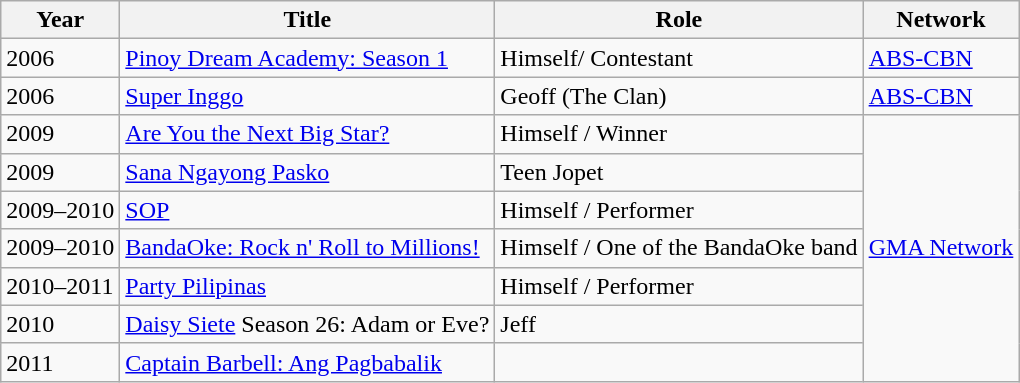<table class="wikitable">
<tr>
<th>Year</th>
<th>Title</th>
<th>Role</th>
<th>Network</th>
</tr>
<tr>
<td>2006</td>
<td><a href='#'>Pinoy Dream Academy: Season 1</a></td>
<td>Himself/ Contestant</td>
<td><a href='#'>ABS-CBN</a></td>
</tr>
<tr>
<td>2006</td>
<td><a href='#'>Super Inggo</a></td>
<td>Geoff (The Clan)</td>
<td><a href='#'>ABS-CBN</a></td>
</tr>
<tr>
<td>2009</td>
<td><a href='#'>Are You the Next Big Star?</a></td>
<td>Himself / Winner</td>
<td rowspan="7"><a href='#'>GMA Network</a></td>
</tr>
<tr>
<td>2009</td>
<td><a href='#'>Sana Ngayong Pasko</a></td>
<td>Teen Jopet</td>
</tr>
<tr>
<td>2009–2010</td>
<td><a href='#'>SOP</a></td>
<td>Himself / Performer</td>
</tr>
<tr>
<td>2009–2010</td>
<td><a href='#'>BandaOke: Rock n' Roll to Millions!</a></td>
<td>Himself / One of the BandaOke band</td>
</tr>
<tr>
<td>2010–2011</td>
<td><a href='#'>Party Pilipinas</a></td>
<td>Himself / Performer</td>
</tr>
<tr>
<td>2010</td>
<td><a href='#'>Daisy Siete</a> Season 26: Adam or Eve?</td>
<td>Jeff</td>
</tr>
<tr>
<td>2011</td>
<td><a href='#'>Captain Barbell: Ang Pagbabalik</a></td>
<td></td>
</tr>
</table>
